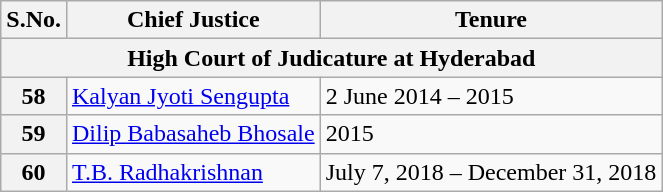<table class="wikitable sortable">
<tr>
<th>S.No.</th>
<th>Chief Justice</th>
<th>Tenure</th>
</tr>
<tr>
<th colspan="3">High Court of Judicature at Hyderabad</th>
</tr>
<tr>
<th>58</th>
<td><a href='#'>Kalyan Jyoti Sengupta</a></td>
<td>2 June 2014 – 2015</td>
</tr>
<tr>
<th>59</th>
<td><a href='#'>Dilip Babasaheb Bhosale</a></td>
<td>2015</td>
</tr>
<tr>
<th>60</th>
<td><a href='#'>T.B. Radhakrishnan</a></td>
<td>July 7, 2018 – December 31, 2018</td>
</tr>
</table>
